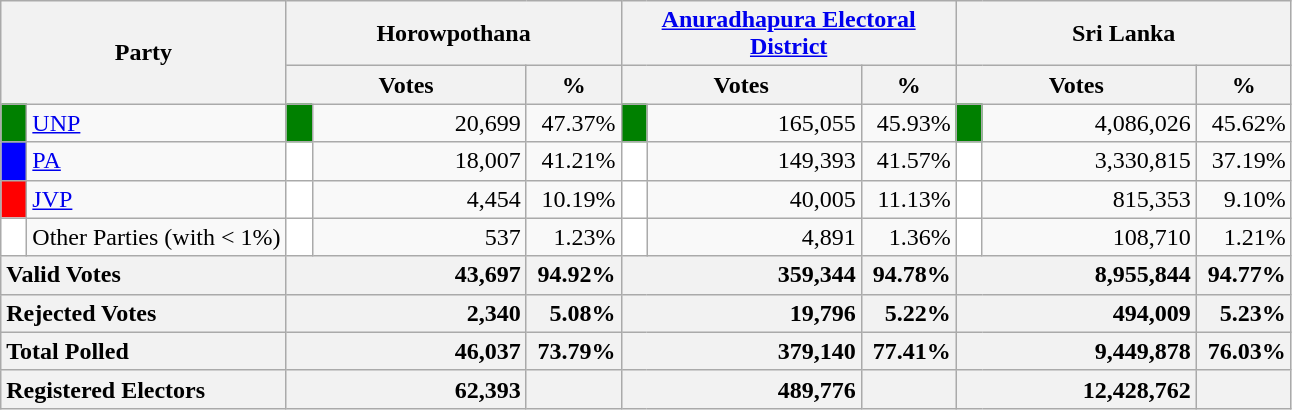<table class="wikitable">
<tr>
<th colspan="2" width="144px"rowspan="2">Party</th>
<th colspan="3" width="216px">Horowpothana</th>
<th colspan="3" width="216px"><a href='#'>Anuradhapura Electoral District</a></th>
<th colspan="3" width="216px">Sri Lanka</th>
</tr>
<tr>
<th colspan="2" width="144px">Votes</th>
<th>%</th>
<th colspan="2" width="144px">Votes</th>
<th>%</th>
<th colspan="2" width="144px">Votes</th>
<th>%</th>
</tr>
<tr>
<td style="background-color:green;" width="10px"></td>
<td style="text-align:left;"><a href='#'>UNP</a></td>
<td style="background-color:green;" width="10px"></td>
<td style="text-align:right;">20,699</td>
<td style="text-align:right;">47.37%</td>
<td style="background-color:green;" width="10px"></td>
<td style="text-align:right;">165,055</td>
<td style="text-align:right;">45.93%</td>
<td style="background-color:green;" width="10px"></td>
<td style="text-align:right;">4,086,026</td>
<td style="text-align:right;">45.62%</td>
</tr>
<tr>
<td style="background-color:blue;" width="10px"></td>
<td style="text-align:left;"><a href='#'>PA</a></td>
<td style="background-color:white;" width="10px"></td>
<td style="text-align:right;">18,007</td>
<td style="text-align:right;">41.21%</td>
<td style="background-color:white;" width="10px"></td>
<td style="text-align:right;">149,393</td>
<td style="text-align:right;">41.57%</td>
<td style="background-color:white;" width="10px"></td>
<td style="text-align:right;">3,330,815</td>
<td style="text-align:right;">37.19%</td>
</tr>
<tr>
<td style="background-color:red;" width="10px"></td>
<td style="text-align:left;"><a href='#'>JVP</a></td>
<td style="background-color:white;" width="10px"></td>
<td style="text-align:right;">4,454</td>
<td style="text-align:right;">10.19%</td>
<td style="background-color:white;" width="10px"></td>
<td style="text-align:right;">40,005</td>
<td style="text-align:right;">11.13%</td>
<td style="background-color:white;" width="10px"></td>
<td style="text-align:right;">815,353</td>
<td style="text-align:right;">9.10%</td>
</tr>
<tr>
<td style="background-color:white;" width="10px"></td>
<td style="text-align:left;">Other Parties (with < 1%)</td>
<td style="background-color:white;" width="10px"></td>
<td style="text-align:right;">537</td>
<td style="text-align:right;">1.23%</td>
<td style="background-color:white;" width="10px"></td>
<td style="text-align:right;">4,891</td>
<td style="text-align:right;">1.36%</td>
<td style="background-color:white;" width="10px"></td>
<td style="text-align:right;">108,710</td>
<td style="text-align:right;">1.21%</td>
</tr>
<tr>
<th colspan="2" width="144px"style="text-align:left;">Valid Votes</th>
<th style="text-align:right;"colspan="2" width="144px">43,697</th>
<th style="text-align:right;">94.92%</th>
<th style="text-align:right;"colspan="2" width="144px">359,344</th>
<th style="text-align:right;">94.78%</th>
<th style="text-align:right;"colspan="2" width="144px">8,955,844</th>
<th style="text-align:right;">94.77%</th>
</tr>
<tr>
<th colspan="2" width="144px"style="text-align:left;">Rejected Votes</th>
<th style="text-align:right;"colspan="2" width="144px">2,340</th>
<th style="text-align:right;">5.08%</th>
<th style="text-align:right;"colspan="2" width="144px">19,796</th>
<th style="text-align:right;">5.22%</th>
<th style="text-align:right;"colspan="2" width="144px">494,009</th>
<th style="text-align:right;">5.23%</th>
</tr>
<tr>
<th colspan="2" width="144px"style="text-align:left;">Total Polled</th>
<th style="text-align:right;"colspan="2" width="144px">46,037</th>
<th style="text-align:right;">73.79%</th>
<th style="text-align:right;"colspan="2" width="144px">379,140</th>
<th style="text-align:right;">77.41%</th>
<th style="text-align:right;"colspan="2" width="144px">9,449,878</th>
<th style="text-align:right;">76.03%</th>
</tr>
<tr>
<th colspan="2" width="144px"style="text-align:left;">Registered Electors</th>
<th style="text-align:right;"colspan="2" width="144px">62,393</th>
<th></th>
<th style="text-align:right;"colspan="2" width="144px">489,776</th>
<th></th>
<th style="text-align:right;"colspan="2" width="144px">12,428,762</th>
<th></th>
</tr>
</table>
